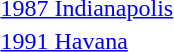<table>
<tr>
<td><a href='#'>1987 Indianapolis</a><br></td>
<td></td>
<td></td>
<td></td>
</tr>
<tr>
<td><a href='#'>1991 Havana</a><br></td>
<td></td>
<td></td>
<td></td>
</tr>
</table>
